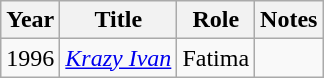<table class="wikitable sortable">
<tr>
<th>Year</th>
<th>Title</th>
<th>Role</th>
<th class="unsortable">Notes</th>
</tr>
<tr>
<td>1996</td>
<td><em><a href='#'>Krazy Ivan</a></em></td>
<td>Fatima</td>
<td></td>
</tr>
</table>
